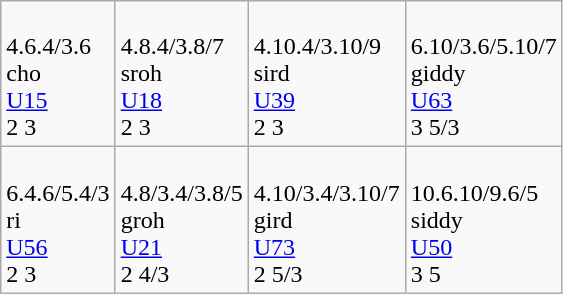<table class=wikitable>
<tr>
<td><br>4.6.4/3.6<br>cho<br><a href='#'>U15</a><br>2 3  </td>
<td><br>4.8.4/3.8/7<br>sroh<br><a href='#'>U18</a><br>2 3  </td>
<td><br>4.10.4/3.10/9<br>sird<br><a href='#'>U39</a><br>2 3  </td>
<td><br>6.10/3.6/5.10/7<br>giddy<br><a href='#'>U63</a><br>3 5/3  </td>
</tr>
<tr>
<td><br>6.4.6/5.4/3<br>ri<br><a href='#'>U56</a><br>2 3  </td>
<td><br>4.8/3.4/3.8/5<br>groh<br><a href='#'>U21</a><br>2 4/3  </td>
<td><br>4.10/3.4/3.10/7<br>gird<br><a href='#'>U73</a><br>2 5/3  </td>
<td><br>10.6.10/9.6/5<br>siddy<br><a href='#'>U50</a><br>3 5  </td>
</tr>
</table>
